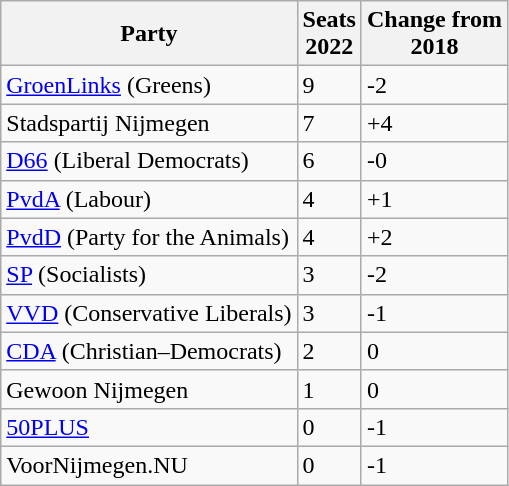<table class="wikitable sortable" style="float:left;">
<tr>
<th>Party</th>
<th>Seats<br>2022</th>
<th>Change from<br>2018</th>
</tr>
<tr>
<td><a href='#'>GroenLinks</a> (Greens)</td>
<td>9</td>
<td>-2</td>
</tr>
<tr>
<td>Stadspartij Nijmegen</td>
<td>7</td>
<td>+4</td>
</tr>
<tr>
<td><a href='#'>D66</a> (Liberal Democrats)</td>
<td>6</td>
<td>-0</td>
</tr>
<tr>
<td><a href='#'>PvdA</a> (Labour)</td>
<td>4</td>
<td>+1</td>
</tr>
<tr>
<td><a href='#'>PvdD</a> (Party for the Animals)</td>
<td>4</td>
<td>+2</td>
</tr>
<tr>
<td><a href='#'>SP</a> (Socialists)</td>
<td>3</td>
<td>-2</td>
</tr>
<tr>
<td><a href='#'>VVD</a> (Conservative Liberals)</td>
<td>3</td>
<td>-1</td>
</tr>
<tr>
<td><a href='#'>CDA</a> (Christian–Democrats)</td>
<td>2</td>
<td>0</td>
</tr>
<tr>
<td>Gewoon Nijmegen</td>
<td>1</td>
<td>0</td>
</tr>
<tr>
<td><a href='#'>50PLUS</a></td>
<td>0</td>
<td>-1</td>
</tr>
<tr>
<td>VoorNijmegen.NU</td>
<td>0</td>
<td>-1</td>
</tr>
</table>
